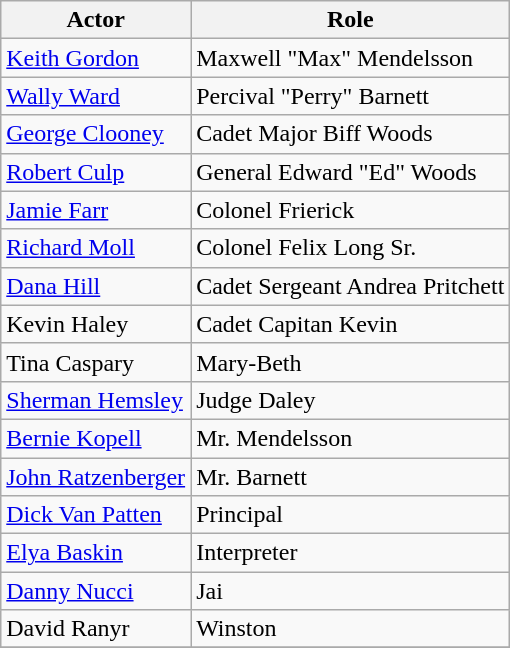<table class="wikitable">
<tr>
<th>Actor</th>
<th>Role</th>
</tr>
<tr>
<td><a href='#'>Keith Gordon</a></td>
<td>Maxwell "Max" Mendelsson</td>
</tr>
<tr>
<td><a href='#'>Wally Ward</a></td>
<td>Percival "Perry" Barnett</td>
</tr>
<tr>
<td><a href='#'>George Clooney</a></td>
<td>Cadet Major Biff Woods</td>
</tr>
<tr>
<td><a href='#'>Robert Culp</a></td>
<td>General Edward "Ed" Woods</td>
</tr>
<tr>
<td><a href='#'>Jamie Farr</a></td>
<td>Colonel Frierick</td>
</tr>
<tr>
<td><a href='#'>Richard Moll</a></td>
<td>Colonel Felix Long Sr.</td>
</tr>
<tr>
<td><a href='#'>Dana Hill</a></td>
<td>Cadet Sergeant Andrea Pritchett</td>
</tr>
<tr>
<td>Kevin Haley</td>
<td>Cadet Capitan Kevin</td>
</tr>
<tr>
<td>Tina Caspary</td>
<td>Mary-Beth</td>
</tr>
<tr>
<td><a href='#'>Sherman Hemsley</a></td>
<td>Judge Daley</td>
</tr>
<tr>
<td><a href='#'>Bernie Kopell</a></td>
<td>Mr. Mendelsson</td>
</tr>
<tr>
<td><a href='#'>John Ratzenberger</a></td>
<td>Mr. Barnett</td>
</tr>
<tr>
<td><a href='#'>Dick Van Patten</a></td>
<td>Principal</td>
</tr>
<tr>
<td><a href='#'>Elya Baskin</a></td>
<td>Interpreter</td>
</tr>
<tr>
<td><a href='#'>Danny Nucci</a></td>
<td>Jai</td>
</tr>
<tr>
<td>David Ranyr</td>
<td>Winston</td>
</tr>
<tr>
</tr>
</table>
